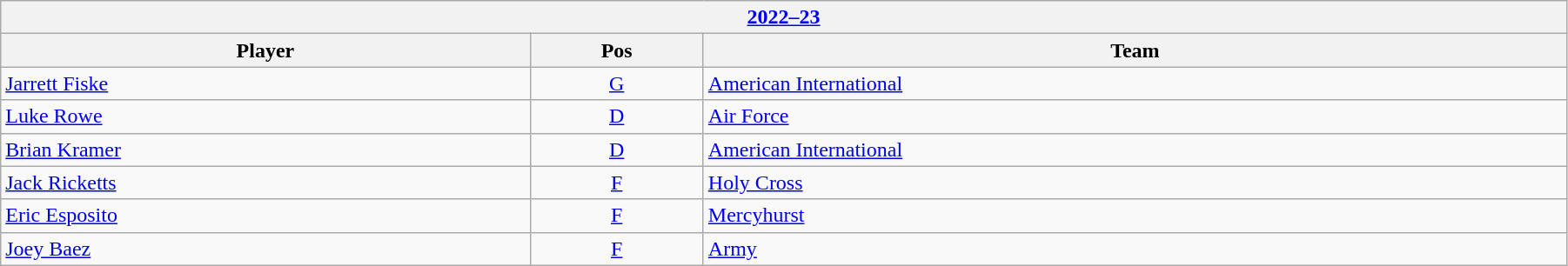<table class="wikitable" width=95%>
<tr>
<th colspan=3><a href='#'>2022–23</a></th>
</tr>
<tr>
<th>Player</th>
<th>Pos</th>
<th>Team</th>
</tr>
<tr>
<td><a href='#'>Jarrett Fiske</a></td>
<td style="text-align:center;"><a href='#'>G</a></td>
<td><a href='#'>American International</a></td>
</tr>
<tr>
<td><a href='#'>Luke Rowe</a></td>
<td style="text-align:center;"><a href='#'>D</a></td>
<td><a href='#'>Air Force</a></td>
</tr>
<tr>
<td><a href='#'>Brian Kramer</a></td>
<td style="text-align:center;"><a href='#'>D</a></td>
<td><a href='#'>American International</a></td>
</tr>
<tr>
<td><a href='#'>Jack Ricketts</a></td>
<td style="text-align:center;"><a href='#'>F</a></td>
<td><a href='#'>Holy Cross</a></td>
</tr>
<tr>
<td><a href='#'>Eric Esposito</a></td>
<td style="text-align:center;"><a href='#'>F</a></td>
<td><a href='#'>Mercyhurst</a></td>
</tr>
<tr>
<td><a href='#'>Joey Baez</a></td>
<td style="text-align:center;"><a href='#'>F</a></td>
<td><a href='#'>Army</a></td>
</tr>
</table>
